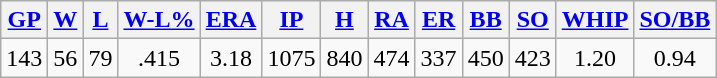<table class="wikitable">
<tr>
<th><a href='#'>GP</a></th>
<th><a href='#'>W</a></th>
<th><a href='#'>L</a></th>
<th><a href='#'>W-L%</a></th>
<th><a href='#'>ERA</a></th>
<th><a href='#'>IP</a></th>
<th><a href='#'>H</a></th>
<th><a href='#'>RA</a></th>
<th><a href='#'>ER</a></th>
<th><a href='#'>BB</a></th>
<th><a href='#'>SO</a></th>
<th><a href='#'>WHIP</a></th>
<th><a href='#'>SO/BB</a></th>
</tr>
<tr align=center>
<td>143</td>
<td>56</td>
<td>79</td>
<td>.415</td>
<td>3.18</td>
<td>1075</td>
<td>840</td>
<td>474</td>
<td>337</td>
<td>450</td>
<td>423</td>
<td>1.20</td>
<td>0.94</td>
</tr>
</table>
